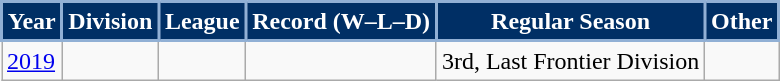<table class="wikitable">
<tr>
<th style="background:#002F65; color:White; border:2px solid #91B0D5;" scope="col">Year</th>
<th style="background:#002F65; color:White; border:2px solid #91B0D5;" scope="col">Division</th>
<th style="background:#002F65; color:White; border:2px solid #91B0D5;" scope="col">League</th>
<th style="background:#002F65; color:White; border:2px solid #91B0D5;" scope="col">Record (W–L–D)</th>
<th style="background:#002F65; color:White; border:2px solid #91B0D5;" scope="col">Regular Season</th>
<th style="background:#002F65; color:White; border:2px solid #91B0D5;" scope="col">Other</th>
</tr>
<tr>
<td><a href='#'>2019</a></td>
<td></td>
<td></td>
<td></td>
<td>3rd, Last Frontier Division</td>
<td></td>
</tr>
</table>
